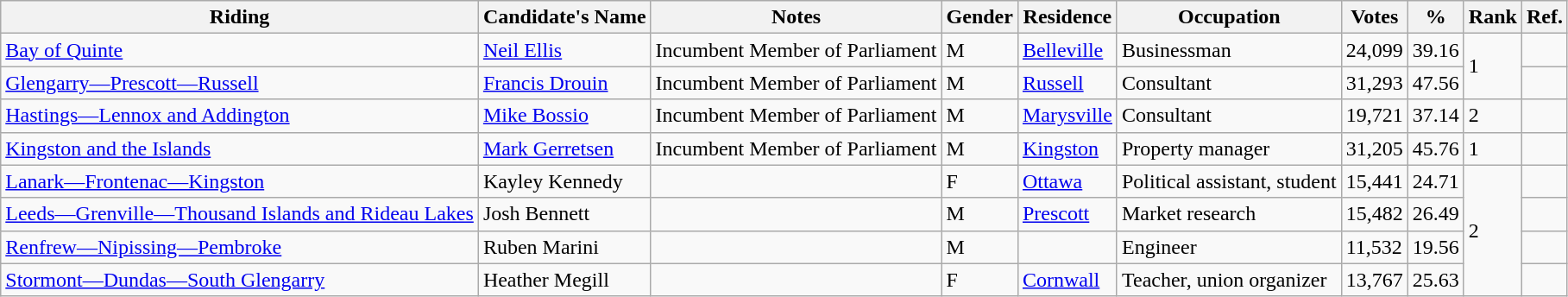<table class="wikitable sortable">
<tr>
<th>Riding</th>
<th>Candidate's Name</th>
<th>Notes</th>
<th>Gender</th>
<th>Residence</th>
<th>Occupation</th>
<th>Votes</th>
<th>%</th>
<th>Rank</th>
<th>Ref.</th>
</tr>
<tr>
<td><a href='#'>Bay of Quinte</a></td>
<td><a href='#'>Neil Ellis</a></td>
<td>Incumbent Member of Parliament</td>
<td>M</td>
<td><a href='#'>Belleville</a></td>
<td>Businessman</td>
<td>24,099</td>
<td>39.16</td>
<td rowspan="2">1</td>
<td></td>
</tr>
<tr>
<td><a href='#'>Glengarry—Prescott—Russell</a></td>
<td><a href='#'>Francis Drouin</a></td>
<td>Incumbent Member of Parliament</td>
<td>M</td>
<td><a href='#'>Russell</a></td>
<td>Consultant</td>
<td>31,293</td>
<td>47.56</td>
<td></td>
</tr>
<tr>
<td><a href='#'>Hastings—Lennox and Addington</a></td>
<td><a href='#'>Mike Bossio</a></td>
<td>Incumbent Member of Parliament</td>
<td>M</td>
<td><a href='#'>Marysville</a></td>
<td>Consultant</td>
<td>19,721</td>
<td>37.14</td>
<td>2</td>
<td></td>
</tr>
<tr>
<td><a href='#'>Kingston and the Islands</a></td>
<td><a href='#'>Mark Gerretsen</a></td>
<td>Incumbent Member of Parliament</td>
<td>M</td>
<td><a href='#'>Kingston</a></td>
<td>Property manager</td>
<td>31,205</td>
<td>45.76</td>
<td>1</td>
<td></td>
</tr>
<tr>
<td><a href='#'>Lanark—Frontenac—Kingston</a></td>
<td>Kayley Kennedy</td>
<td></td>
<td>F</td>
<td><a href='#'>Ottawa</a></td>
<td>Political assistant, student</td>
<td>15,441</td>
<td>24.71</td>
<td rowspan="4">2</td>
<td></td>
</tr>
<tr>
<td><a href='#'>Leeds—Grenville—Thousand Islands and Rideau Lakes</a></td>
<td>Josh Bennett</td>
<td></td>
<td>M</td>
<td><a href='#'>Prescott</a></td>
<td>Market research</td>
<td>15,482</td>
<td>26.49</td>
<td></td>
</tr>
<tr>
<td><a href='#'>Renfrew—Nipissing—Pembroke</a></td>
<td>Ruben Marini</td>
<td></td>
<td>M</td>
<td></td>
<td>Engineer</td>
<td>11,532</td>
<td>19.56</td>
<td></td>
</tr>
<tr>
<td><a href='#'>Stormont—Dundas—South Glengarry</a></td>
<td>Heather Megill</td>
<td></td>
<td>F</td>
<td><a href='#'>Cornwall</a></td>
<td>Teacher, union organizer</td>
<td>13,767</td>
<td>25.63</td>
<td></td>
</tr>
</table>
